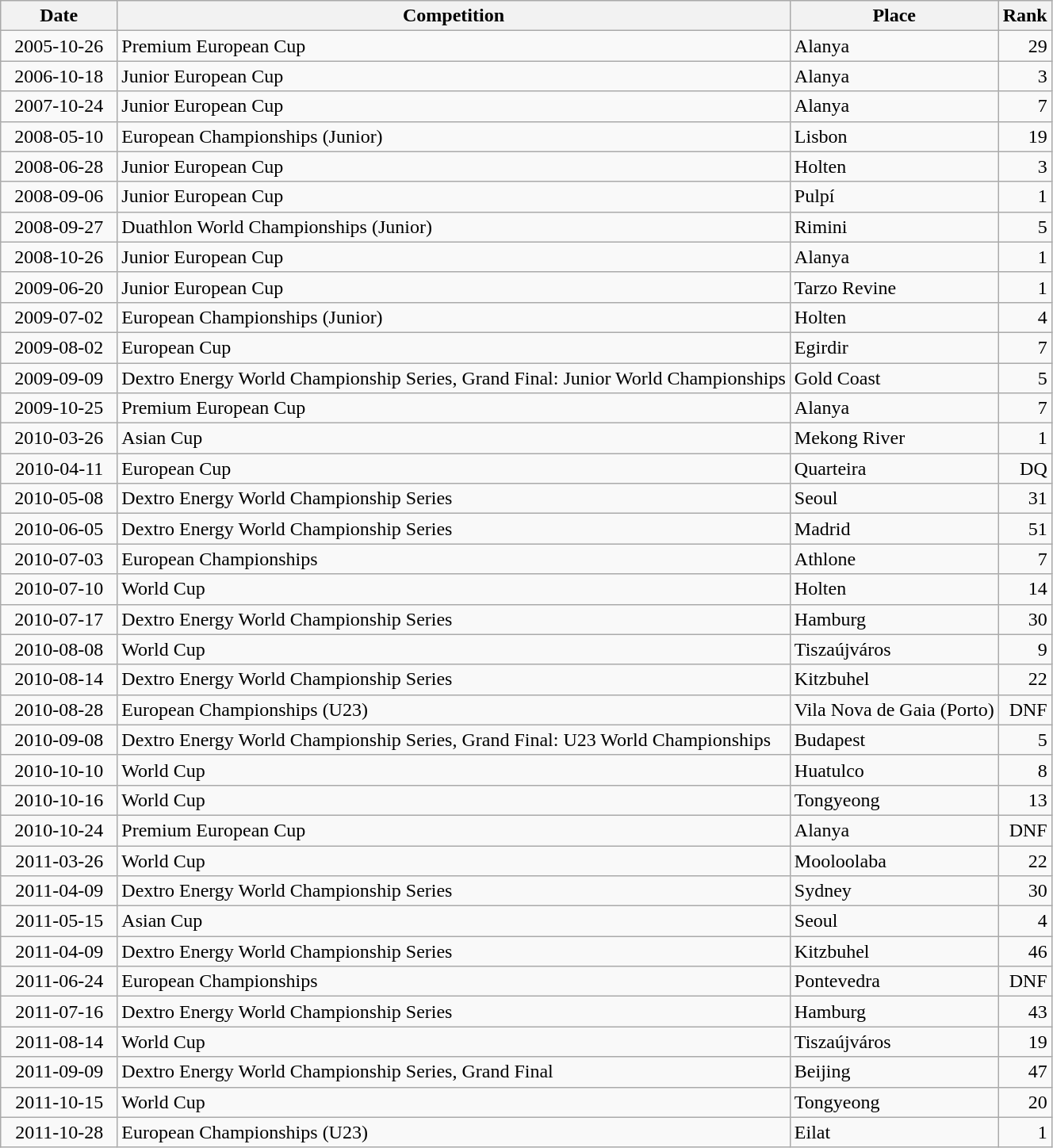<table class="wikitable sortable">
<tr>
<th>Date</th>
<th>Competition</th>
<th>Place</th>
<th>Rank</th>
</tr>
<tr>
<td style="text-align:right">  2005-10-26  </td>
<td>Premium European Cup</td>
<td>Alanya</td>
<td style="text-align:right">29</td>
</tr>
<tr>
<td style="text-align:right">  2006-10-18  </td>
<td>Junior European Cup</td>
<td>Alanya</td>
<td style="text-align:right">3</td>
</tr>
<tr>
<td style="text-align:right">  2007-10-24  </td>
<td>Junior European Cup</td>
<td>Alanya</td>
<td style="text-align:right">7</td>
</tr>
<tr>
<td style="text-align:right">  2008-05-10  </td>
<td>European Championships (Junior)</td>
<td>Lisbon</td>
<td style="text-align:right">19</td>
</tr>
<tr>
<td style="text-align:right">  2008-06-28  </td>
<td>Junior European Cup</td>
<td>Holten</td>
<td style="text-align:right">3</td>
</tr>
<tr>
<td style="text-align:right">  2008-09-06  </td>
<td>Junior European Cup</td>
<td>Pulpí</td>
<td style="text-align:right">1</td>
</tr>
<tr>
<td style="text-align:right">  2008-09-27  </td>
<td>Duathlon World Championships (Junior)</td>
<td>Rimini</td>
<td style="text-align:right">5</td>
</tr>
<tr>
<td style="text-align:right">  2008-10-26  </td>
<td>Junior European Cup</td>
<td>Alanya</td>
<td style="text-align:right">1</td>
</tr>
<tr>
<td style="text-align:right">  2009-06-20  </td>
<td>Junior European Cup</td>
<td>Tarzo Revine</td>
<td style="text-align:right">1</td>
</tr>
<tr>
<td style="text-align:right">  2009-07-02  </td>
<td>European Championships (Junior)</td>
<td>Holten</td>
<td style="text-align:right">4</td>
</tr>
<tr>
<td style="text-align:right">  2009-08-02  </td>
<td>European Cup</td>
<td>Egirdir</td>
<td style="text-align:right">7</td>
</tr>
<tr>
<td style="text-align:right">  2009-09-09  </td>
<td>Dextro Energy World Championship Series, Grand Final: Junior World Championships</td>
<td>Gold Coast</td>
<td style="text-align:right">5</td>
</tr>
<tr>
<td style="text-align:right">  2009-10-25  </td>
<td>Premium European Cup</td>
<td>Alanya</td>
<td style="text-align:right">7</td>
</tr>
<tr>
<td style="text-align:right">  2010-03-26  </td>
<td>Asian Cup</td>
<td>Mekong River</td>
<td style="text-align:right">1</td>
</tr>
<tr>
<td style="text-align:right">  2010-04-11  </td>
<td>European Cup</td>
<td>Quarteira</td>
<td style="text-align:right">DQ</td>
</tr>
<tr>
<td style="text-align:right">  2010-05-08  </td>
<td>Dextro Energy World Championship Series</td>
<td>Seoul</td>
<td style="text-align:right">31</td>
</tr>
<tr>
<td style="text-align:right">  2010-06-05  </td>
<td>Dextro Energy World Championship Series</td>
<td>Madrid</td>
<td style="text-align:right">51</td>
</tr>
<tr>
<td style="text-align:right">  2010-07-03  </td>
<td>European Championships</td>
<td>Athlone</td>
<td style="text-align:right">7</td>
</tr>
<tr>
<td style="text-align:right">  2010-07-10  </td>
<td>World Cup</td>
<td>Holten</td>
<td style="text-align:right">14</td>
</tr>
<tr>
<td style="text-align:right">  2010-07-17  </td>
<td>Dextro Energy World Championship Series</td>
<td>Hamburg</td>
<td style="text-align:right">30</td>
</tr>
<tr>
<td style="text-align:right">  2010-08-08  </td>
<td>World Cup</td>
<td>Tiszaújváros</td>
<td style="text-align:right">9</td>
</tr>
<tr>
<td style="text-align:right">  2010-08-14  </td>
<td>Dextro Energy World Championship Series</td>
<td>Kitzbuhel</td>
<td style="text-align:right">22</td>
</tr>
<tr>
<td style="text-align:right">  2010-08-28  </td>
<td>European Championships (U23)</td>
<td>Vila Nova de Gaia (Porto)</td>
<td style="text-align:right">DNF</td>
</tr>
<tr>
<td style="text-align:right">  2010-09-08  </td>
<td>Dextro Energy World Championship Series, Grand Final: U23 World Championships</td>
<td>Budapest</td>
<td style="text-align:right">5</td>
</tr>
<tr>
<td style="text-align:right">  2010-10-10  </td>
<td>World Cup</td>
<td>Huatulco</td>
<td style="text-align:right">8</td>
</tr>
<tr>
<td style="text-align:right">  2010-10-16  </td>
<td>World Cup</td>
<td>Tongyeong</td>
<td style="text-align:right">13</td>
</tr>
<tr>
<td style="text-align:right">  2010-10-24  </td>
<td>Premium European Cup</td>
<td>Alanya</td>
<td style="text-align:right">DNF</td>
</tr>
<tr>
<td style="text-align:right">  2011-03-26  </td>
<td>World Cup</td>
<td>Mooloolaba</td>
<td style="text-align:right">22</td>
</tr>
<tr>
<td style="text-align:right">  2011-04-09  </td>
<td>Dextro Energy World Championship Series</td>
<td>Sydney</td>
<td style="text-align:right">30</td>
</tr>
<tr>
<td style="text-align:right">  2011-05-15  </td>
<td>Asian Cup</td>
<td>Seoul</td>
<td style="text-align:right">4</td>
</tr>
<tr>
<td style="text-align:right">  2011-04-09  </td>
<td>Dextro Energy World Championship Series</td>
<td>Kitzbuhel</td>
<td style="text-align:right">46</td>
</tr>
<tr>
<td style="text-align:right">  2011-06-24  </td>
<td>European Championships</td>
<td>Pontevedra</td>
<td style="text-align:right">DNF</td>
</tr>
<tr>
<td style="text-align:right">  2011-07-16  </td>
<td>Dextro Energy World Championship Series</td>
<td>Hamburg</td>
<td style="text-align:right">43</td>
</tr>
<tr>
<td style="text-align:right">  2011-08-14  </td>
<td>World Cup</td>
<td>Tiszaújváros</td>
<td style="text-align:right">19</td>
</tr>
<tr>
<td style="text-align:right">  2011-09-09  </td>
<td>Dextro Energy World Championship Series, Grand Final</td>
<td>Beijing</td>
<td style="text-align:right">47</td>
</tr>
<tr>
<td style="text-align:right">  2011-10-15  </td>
<td>World Cup</td>
<td>Tongyeong</td>
<td style="text-align:right">20</td>
</tr>
<tr>
<td style="text-align:right">  2011-10-28  </td>
<td>European Championships (U23)</td>
<td>Eilat</td>
<td style="text-align:right">1</td>
</tr>
</table>
